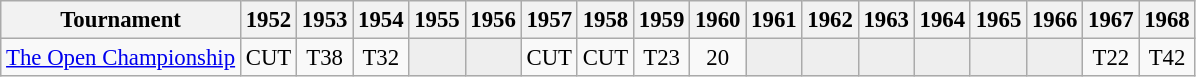<table class="wikitable" style="font-size:95%;text-align:center;">
<tr>
<th>Tournament</th>
<th>1952</th>
<th>1953</th>
<th>1954</th>
<th>1955</th>
<th>1956</th>
<th>1957</th>
<th>1958</th>
<th>1959</th>
<th>1960</th>
<th>1961</th>
<th>1962</th>
<th>1963</th>
<th>1964</th>
<th>1965</th>
<th>1966</th>
<th>1967</th>
<th>1968</th>
</tr>
<tr>
<td align="left"><a href='#'>The Open Championship</a></td>
<td>CUT</td>
<td>T38</td>
<td>T32</td>
<td style="background:#eeeeee;"></td>
<td style="background:#eeeeee;"></td>
<td>CUT</td>
<td>CUT</td>
<td>T23</td>
<td>20</td>
<td style="background:#eeeeee;"></td>
<td style="background:#eeeeee;"></td>
<td style="background:#eeeeee;"></td>
<td style="background:#eeeeee;"></td>
<td style="background:#eeeeee;"></td>
<td style="background:#eeeeee;"></td>
<td>T22</td>
<td>T42</td>
</tr>
</table>
